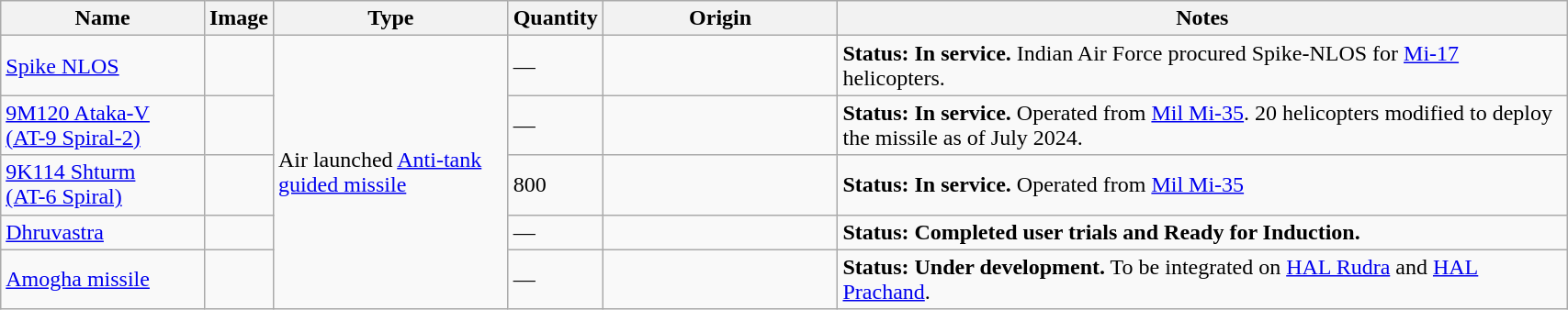<table class="wikitable" style="width:90%;">
<tr>
<th style="width:13%;">Name</th>
<th>Image</th>
<th style="width:15%;">Type</th>
<th style="width:5%;">Quantity</th>
<th style="width:15%;">Origin</th>
<th>Notes</th>
</tr>
<tr>
<td><a href='#'>Spike NLOS</a></td>
<td></td>
<td rowspan="5">Air launched <a href='#'>Anti-tank guided missile</a></td>
<td>—</td>
<td></td>
<td><strong>Status: In service.</strong> Indian Air Force procured Spike-NLOS for <a href='#'>Mi-17</a> helicopters.</td>
</tr>
<tr>
<td><a href='#'>9M120 Ataka-V<br>(AT-9 Spiral-2)</a></td>
<td></td>
<td>—</td>
<td></td>
<td><strong>Status: In service. </strong> Operated from <a href='#'>Mil Mi-35</a>. 20 helicopters modified to deploy the missile as of July 2024.</td>
</tr>
<tr>
<td><a href='#'>9K114 Shturm<br>(AT-6 Spiral)</a></td>
<td></td>
<td>800</td>
<td></td>
<td><strong>Status: In service.</strong> Operated from <a href='#'>Mil Mi-35</a></td>
</tr>
<tr>
<td><a href='#'>Dhruvastra</a></td>
<td></td>
<td>—</td>
<td></td>
<td><strong>Status: Completed user trials and Ready for Induction.</strong></td>
</tr>
<tr>
<td><a href='#'>Amogha missile</a></td>
<td></td>
<td>—</td>
<td></td>
<td><strong>Status: Under development.</strong> To be integrated on <a href='#'>HAL Rudra</a> and <a href='#'>HAL Prachand</a>.</td>
</tr>
</table>
